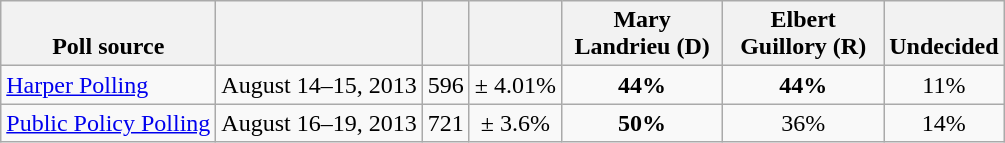<table class="wikitable" style="text-align:center">
<tr valign= bottom>
<th>Poll source</th>
<th></th>
<th></th>
<th></th>
<th style="width:100px;">Mary<br>Landrieu (D)</th>
<th style="width:100px;">Elbert<br>Guillory (R)</th>
<th>Undecided</th>
</tr>
<tr>
<td align=left><a href='#'>Harper Polling</a></td>
<td>August 14–15, 2013</td>
<td>596</td>
<td>± 4.01%</td>
<td><strong>44%</strong></td>
<td><strong>44%</strong></td>
<td>11%</td>
</tr>
<tr>
<td align=left><a href='#'>Public Policy Polling</a></td>
<td>August 16–19, 2013</td>
<td>721</td>
<td>± 3.6%</td>
<td><strong>50%</strong></td>
<td>36%</td>
<td>14%</td>
</tr>
</table>
